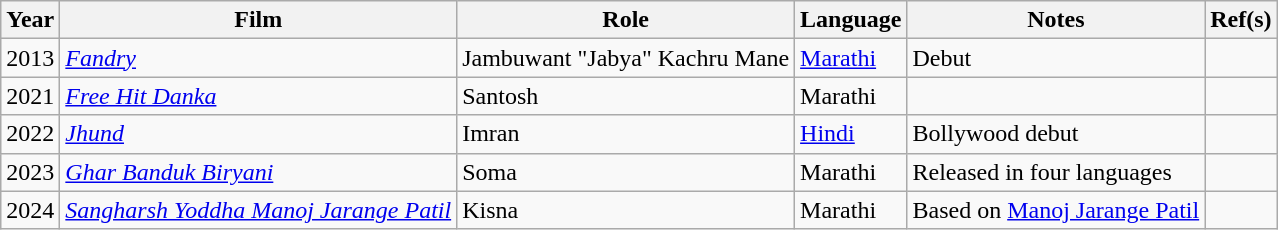<table class="wikitable sortable">
<tr>
<th>Year</th>
<th>Film</th>
<th>Role</th>
<th>Language</th>
<th>Notes</th>
<th>Ref(s)</th>
</tr>
<tr>
<td>2013</td>
<td><em><a href='#'>Fandry</a></em></td>
<td>Jambuwant "Jabya" Kachru Mane</td>
<td><a href='#'>Marathi</a></td>
<td>Debut</td>
<td></td>
</tr>
<tr>
<td>2021</td>
<td><em><a href='#'>Free Hit Danka</a></em></td>
<td>Santosh</td>
<td>Marathi</td>
<td></td>
<td></td>
</tr>
<tr>
<td>2022</td>
<td><em><a href='#'>Jhund</a></em></td>
<td>Imran</td>
<td><a href='#'>Hindi</a></td>
<td>Bollywood debut</td>
<td></td>
</tr>
<tr>
<td>2023</td>
<td><em><a href='#'>Ghar Banduk Biryani</a></em></td>
<td>Soma</td>
<td>Marathi</td>
<td>Released in four languages</td>
<td></td>
</tr>
<tr>
<td>2024</td>
<td><em><a href='#'>Sangharsh Yoddha Manoj Jarange Patil</a></em></td>
<td>Kisna</td>
<td>Marathi</td>
<td>Based on <a href='#'>Manoj Jarange Patil</a></td>
<td></td>
</tr>
</table>
